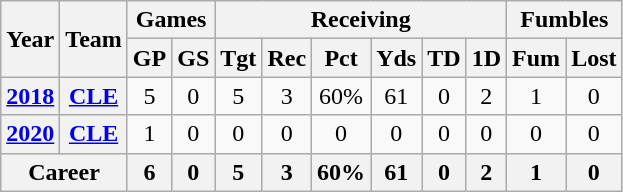<table class="wikitable" style="text-align:center">
<tr>
<th rowspan="2">Year</th>
<th rowspan="2">Team</th>
<th colspan="2">Games</th>
<th colspan="6">Receiving</th>
<th colspan="2">Fumbles</th>
</tr>
<tr>
<th>GP</th>
<th>GS</th>
<th>Tgt</th>
<th>Rec</th>
<th>Pct</th>
<th>Yds</th>
<th>TD</th>
<th>1D</th>
<th>Fum</th>
<th>Lost</th>
</tr>
<tr>
<th><a href='#'>2018</a></th>
<th><a href='#'>CLE</a></th>
<td>5</td>
<td>0</td>
<td>5</td>
<td>3</td>
<td>60%</td>
<td>61</td>
<td>0</td>
<td>2</td>
<td>1</td>
<td>0</td>
</tr>
<tr>
<th><a href='#'>2020</a></th>
<th><a href='#'>CLE</a></th>
<td>1</td>
<td>0</td>
<td>0</td>
<td>0</td>
<td>0</td>
<td>0</td>
<td>0</td>
<td>0</td>
<td>0</td>
<td>0</td>
</tr>
<tr>
<th colspan="2">Career</th>
<th>6</th>
<th>0</th>
<th>5</th>
<th>3</th>
<th>60%</th>
<th>61</th>
<th>0</th>
<th>2</th>
<th>1</th>
<th>0</th>
</tr>
</table>
